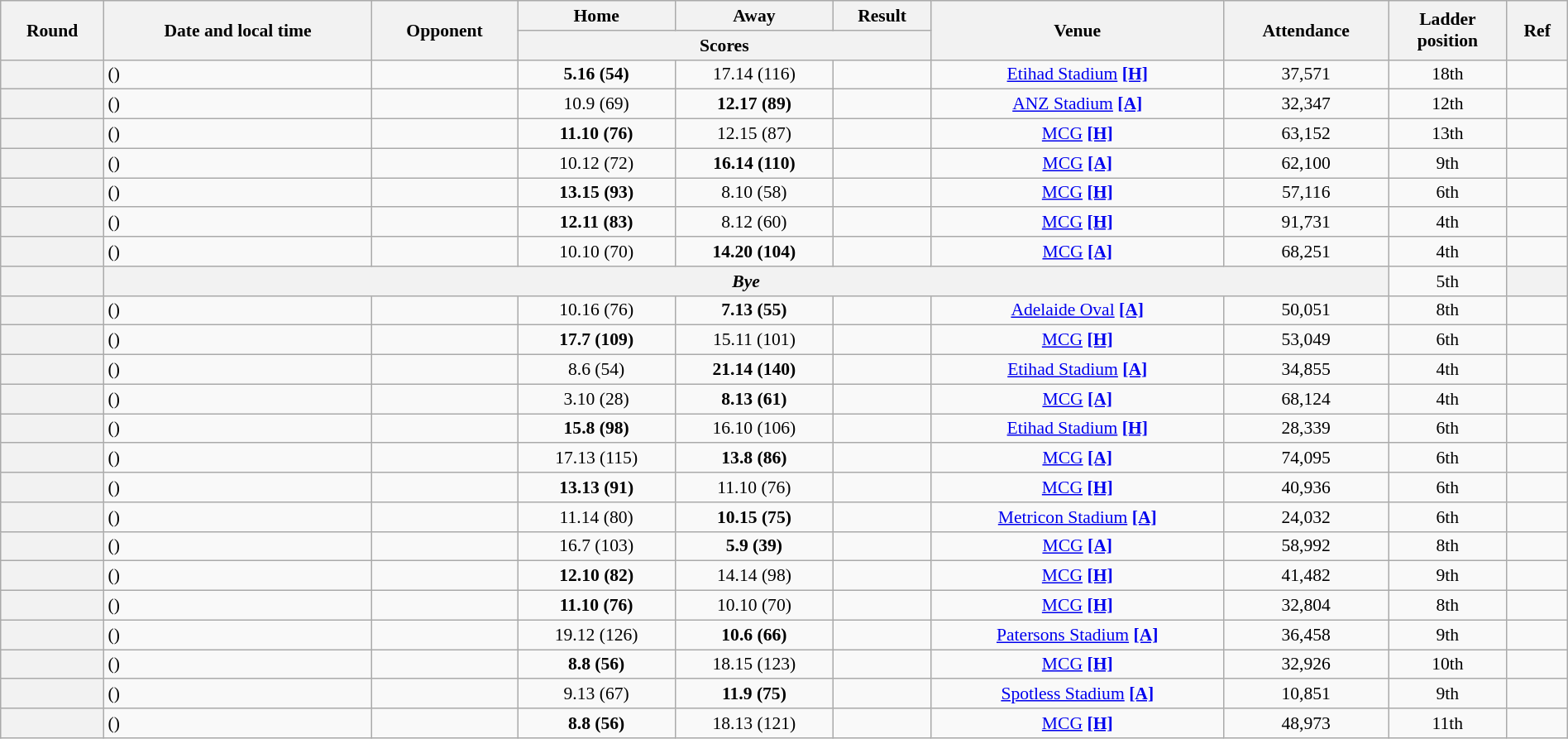<table class="wikitable plainrowheaders" style="font-size:90%; width:100%; text-align:center;">
<tr>
<th scope="col" rowspan="2">Round</th>
<th scope="col" rowspan="2">Date and local time</th>
<th scope="col" rowspan="2">Opponent</th>
<th scope="col">Home</th>
<th scope="col">Away</th>
<th scope="col">Result</th>
<th scope="col" rowspan="2">Venue</th>
<th scope="col" rowspan="2">Attendance</th>
<th scope="col" rowspan="2">Ladder<br>position</th>
<th scope="col" class="unsortable" rowspan=2>Ref</th>
</tr>
<tr>
<th scope="col" colspan="3">Scores</th>
</tr>
<tr>
<th scope="row"></th>
<td align=left> ()</td>
<td align=left></td>
<td><strong>5.16 (54)</strong></td>
<td>17.14 (116)</td>
<td></td>
<td><a href='#'>Etihad Stadium</a> <a href='#'><strong>[H]</strong></a></td>
<td>37,571</td>
<td>18th</td>
<td></td>
</tr>
<tr>
<th scope="row"></th>
<td align=left> ()</td>
<td align=left></td>
<td>10.9 (69)</td>
<td><strong>12.17 (89)</strong></td>
<td></td>
<td><a href='#'>ANZ Stadium</a> <a href='#'><strong>[A]</strong></a></td>
<td>32,347</td>
<td>12th</td>
<td></td>
</tr>
<tr>
<th scope="row"></th>
<td align=left> ()</td>
<td align=left></td>
<td><strong>11.10 (76)</strong></td>
<td>12.15 (87)</td>
<td></td>
<td><a href='#'>MCG</a> <a href='#'><strong>[H]</strong></a></td>
<td>63,152</td>
<td>13th</td>
<td></td>
</tr>
<tr>
<th scope="row"></th>
<td align=left> ()</td>
<td align=left></td>
<td>10.12 (72)</td>
<td><strong>16.14 (110)</strong></td>
<td></td>
<td><a href='#'>MCG</a> <a href='#'><strong>[A]</strong></a></td>
<td>62,100</td>
<td>9th</td>
<td></td>
</tr>
<tr>
<th scope="row"></th>
<td align=left> ()</td>
<td align=left></td>
<td><strong>13.15 (93)</strong></td>
<td>8.10 (58)</td>
<td></td>
<td><a href='#'>MCG</a> <a href='#'><strong>[H]</strong></a></td>
<td>57,116</td>
<td>6th</td>
<td></td>
</tr>
<tr>
<th scope="row"></th>
<td align=left> ()</td>
<td align=left></td>
<td><strong>12.11 (83)</strong></td>
<td>8.12 (60)</td>
<td></td>
<td><a href='#'>MCG</a> <a href='#'><strong>[H]</strong></a></td>
<td>91,731</td>
<td>4th</td>
<td></td>
</tr>
<tr>
<th scope="row"></th>
<td align=left> ()</td>
<td align=left></td>
<td>10.10 (70)</td>
<td><strong>14.20 (104)</strong></td>
<td></td>
<td><a href='#'>MCG</a> <a href='#'><strong>[A]</strong></a></td>
<td>68,251</td>
<td>4th</td>
<td></td>
</tr>
<tr>
<th scope="row"></th>
<th colspan=7><span><em>Bye</em></span></th>
<td>5th</td>
<th></th>
</tr>
<tr>
<th scope="row"></th>
<td align=left> ()</td>
<td align=left></td>
<td>10.16 (76)</td>
<td><strong>7.13 (55)</strong></td>
<td></td>
<td><a href='#'>Adelaide Oval</a> <a href='#'><strong>[A]</strong></a></td>
<td>50,051</td>
<td>8th</td>
<td></td>
</tr>
<tr>
<th scope="row"></th>
<td align=left> ()</td>
<td align=left></td>
<td><strong>17.7 (109)</strong></td>
<td>15.11 (101)</td>
<td></td>
<td><a href='#'>MCG</a> <a href='#'><strong>[H]</strong></a></td>
<td>53,049</td>
<td>6th</td>
<td></td>
</tr>
<tr>
<th scope="row"></th>
<td align=left> ()</td>
<td align=left></td>
<td>8.6 (54)</td>
<td><strong>21.14 (140)</strong></td>
<td></td>
<td><a href='#'>Etihad Stadium</a> <a href='#'><strong>[A]</strong></a></td>
<td>34,855</td>
<td>4th</td>
<td></td>
</tr>
<tr>
<th scope="row"></th>
<td align=left> ()</td>
<td align=left></td>
<td>3.10 (28)</td>
<td><strong>8.13 (61)</strong></td>
<td></td>
<td><a href='#'>MCG</a> <a href='#'><strong>[A]</strong></a></td>
<td>68,124</td>
<td>4th</td>
<td></td>
</tr>
<tr>
<th scope="row"></th>
<td align=left> ()</td>
<td align=left></td>
<td><strong>15.8 (98)</strong></td>
<td>16.10 (106)</td>
<td></td>
<td><a href='#'>Etihad Stadium</a> <a href='#'><strong>[H]</strong></a></td>
<td>28,339</td>
<td>6th</td>
<td></td>
</tr>
<tr>
<th scope="row"></th>
<td align=left> ()</td>
<td align=left></td>
<td>17.13 (115)</td>
<td><strong>13.8 (86)</strong></td>
<td></td>
<td><a href='#'>MCG</a> <a href='#'><strong>[A]</strong></a></td>
<td>74,095</td>
<td>6th</td>
<td></td>
</tr>
<tr>
<th scope="row"></th>
<td align=left> ()</td>
<td align=left></td>
<td><strong>13.13 (91)</strong></td>
<td>11.10 (76)</td>
<td></td>
<td><a href='#'>MCG</a> <a href='#'><strong>[H]</strong></a></td>
<td>40,936</td>
<td>6th</td>
<td></td>
</tr>
<tr>
<th scope="row"></th>
<td align=left> ()</td>
<td align=left></td>
<td>11.14 (80)</td>
<td><strong>10.15 (75)</strong></td>
<td></td>
<td><a href='#'>Metricon Stadium</a> <a href='#'><strong>[A]</strong></a></td>
<td>24,032</td>
<td>6th</td>
<td></td>
</tr>
<tr>
<th scope="row"></th>
<td align=left> ()</td>
<td align=left></td>
<td>16.7 (103)</td>
<td><strong>5.9 (39)</strong></td>
<td></td>
<td><a href='#'>MCG</a> <a href='#'><strong>[A]</strong></a></td>
<td>58,992</td>
<td>8th</td>
<td></td>
</tr>
<tr>
<th scope="row"></th>
<td align=left> ()</td>
<td align=left></td>
<td><strong>12.10 (82)</strong></td>
<td>14.14 (98)</td>
<td></td>
<td><a href='#'>MCG</a> <a href='#'><strong>[H]</strong></a></td>
<td>41,482</td>
<td>9th</td>
<td></td>
</tr>
<tr>
<th scope="row"></th>
<td align=left> ()</td>
<td align=left></td>
<td><strong>11.10 (76)</strong></td>
<td>10.10 (70)</td>
<td></td>
<td><a href='#'>MCG</a> <a href='#'><strong>[H]</strong></a></td>
<td>32,804</td>
<td>8th</td>
<td></td>
</tr>
<tr>
<th scope="row"></th>
<td align=left> ()</td>
<td align=left></td>
<td>19.12 (126)</td>
<td><strong>10.6 (66)</strong></td>
<td></td>
<td><a href='#'>Patersons Stadium</a> <a href='#'><strong>[A]</strong></a></td>
<td>36,458</td>
<td>9th</td>
<td></td>
</tr>
<tr>
<th scope="row"></th>
<td align=left> ()</td>
<td align=left></td>
<td><strong>8.8 (56)</strong></td>
<td>18.15 (123)</td>
<td></td>
<td><a href='#'>MCG</a> <a href='#'><strong>[H]</strong></a></td>
<td>32,926</td>
<td>10th</td>
<td></td>
</tr>
<tr>
<th scope="row"></th>
<td align=left> ()</td>
<td align=left></td>
<td>9.13 (67)</td>
<td><strong>11.9 (75)</strong></td>
<td></td>
<td><a href='#'>Spotless Stadium</a> <a href='#'><strong>[A]</strong></a></td>
<td>10,851</td>
<td>9th</td>
<td></td>
</tr>
<tr>
<th scope="row"></th>
<td align=left> ()</td>
<td align=left></td>
<td><strong>8.8 (56)</strong></td>
<td>18.13 (121)</td>
<td></td>
<td><a href='#'>MCG</a> <a href='#'><strong>[H]</strong></a></td>
<td>48,973</td>
<td>11th</td>
<td></td>
</tr>
</table>
